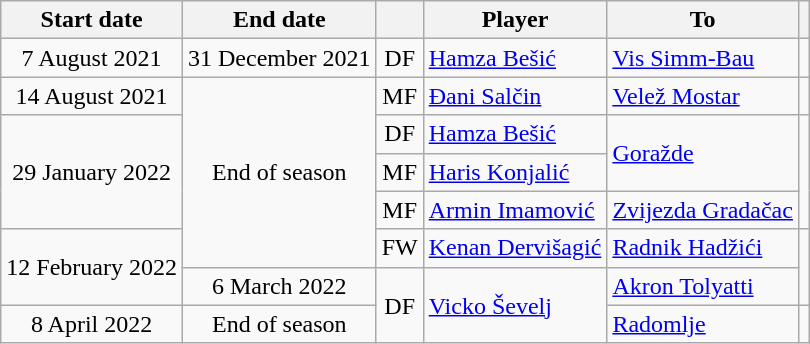<table class="wikitable" style="text-align:center;">
<tr>
<th>Start date</th>
<th>End date</th>
<th></th>
<th>Player</th>
<th>To</th>
<th></th>
</tr>
<tr>
<td>7 August 2021</td>
<td>31 December 2021</td>
<td>DF</td>
<td style="text-align:left"> <a href='#'>Hamza Bešić</a></td>
<td style="text-align:left"> <a href='#'>Vis Simm-Bau</a></td>
<td></td>
</tr>
<tr>
<td>14 August 2021</td>
<td rowspan=5>End of season</td>
<td>MF</td>
<td style="text-align:left"> <a href='#'>Đani Salčin</a></td>
<td style="text-align:left"> <a href='#'>Velež Mostar</a></td>
<td></td>
</tr>
<tr>
<td rowspan=3>29 January 2022</td>
<td>DF</td>
<td style="text-align:left"> <a href='#'>Hamza Bešić</a></td>
<td style="text-align:left" rowspan=2> <a href='#'>Goražde</a></td>
<td rowspan=3></td>
</tr>
<tr>
<td>MF</td>
<td style="text-align:left"> <a href='#'>Haris Konjalić</a></td>
</tr>
<tr>
<td>MF</td>
<td style="text-align:left"> <a href='#'>Armin Imamović</a></td>
<td style="text-align:left"> <a href='#'>Zvijezda Gradačac</a></td>
</tr>
<tr>
<td rowspan=2>12 February 2022</td>
<td>FW</td>
<td style="text-align:left"> <a href='#'>Kenan Dervišagić</a></td>
<td style="text-align:left"> <a href='#'>Radnik Hadžići</a></td>
<td rowspan=2></td>
</tr>
<tr>
<td>6 March 2022</td>
<td rowspan=2>DF</td>
<td style="text-align:left" rowspan=2> <a href='#'>Vicko Ševelj</a></td>
<td style="text-align:left"> <a href='#'>Akron Tolyatti</a></td>
</tr>
<tr>
<td>8 April 2022</td>
<td>End of season</td>
<td style="text-align:left"> <a href='#'>Radomlje</a></td>
<td></td>
</tr>
</table>
